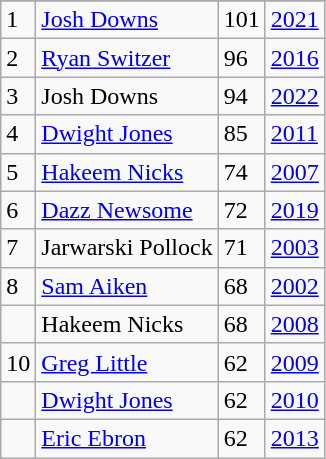<table class="wikitable">
<tr>
</tr>
<tr>
<td>1</td>
<td><a href='#'>Josh Downs</a></td>
<td>101</td>
<td><a href='#'>2021</a></td>
</tr>
<tr>
<td>2</td>
<td><a href='#'>Ryan Switzer</a></td>
<td>96</td>
<td><a href='#'>2016</a></td>
</tr>
<tr>
<td>3</td>
<td>Josh Downs</td>
<td>94</td>
<td><a href='#'>2022</a></td>
</tr>
<tr>
<td>4</td>
<td><a href='#'>Dwight Jones</a></td>
<td>85</td>
<td><a href='#'>2011</a></td>
</tr>
<tr>
<td>5</td>
<td><a href='#'>Hakeem Nicks</a></td>
<td>74</td>
<td><a href='#'>2007</a></td>
</tr>
<tr>
<td>6</td>
<td><a href='#'>Dazz Newsome</a></td>
<td>72</td>
<td><a href='#'>2019</a></td>
</tr>
<tr>
<td>7</td>
<td>Jarwarski Pollock</td>
<td>71</td>
<td><a href='#'>2003</a></td>
</tr>
<tr>
<td>8</td>
<td><a href='#'>Sam Aiken</a></td>
<td>68</td>
<td><a href='#'>2002</a></td>
</tr>
<tr>
<td></td>
<td>Hakeem Nicks</td>
<td>68</td>
<td><a href='#'>2008</a></td>
</tr>
<tr>
<td>10</td>
<td><a href='#'>Greg Little</a></td>
<td>62</td>
<td><a href='#'>2009</a></td>
</tr>
<tr>
<td></td>
<td><a href='#'>Dwight Jones</a></td>
<td>62</td>
<td><a href='#'>2010</a></td>
</tr>
<tr>
<td></td>
<td><a href='#'>Eric Ebron</a></td>
<td>62</td>
<td><a href='#'>2013</a></td>
</tr>
</table>
